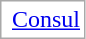<table style="border-spacing: 2px; border: 1px solid darkgray;">
<tr>
<td></td>
<td><a href='#'>Consul</a></td>
</tr>
</table>
